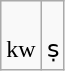<table class="wikitable" style="line-height: 1.2">
<tr align=center>
<td> <br>kw</td>
<td> <br>ṣ</td>
</tr>
</table>
